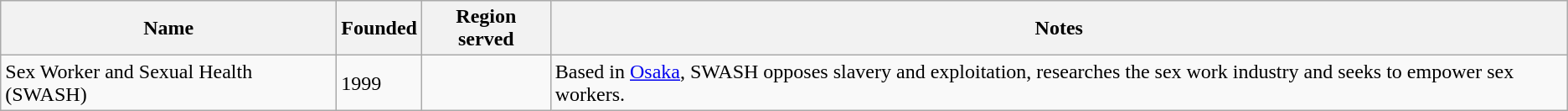<table class="wikitable sortable">
<tr>
<th>Name</th>
<th>Founded</th>
<th>Region served</th>
<th>Notes</th>
</tr>
<tr>
<td>Sex Worker and Sexual Health (SWASH)</td>
<td>1999</td>
<td></td>
<td>Based in <a href='#'>Osaka</a>, SWASH opposes slavery and exploitation, researches the sex work industry and seeks to empower sex workers.</td>
</tr>
</table>
